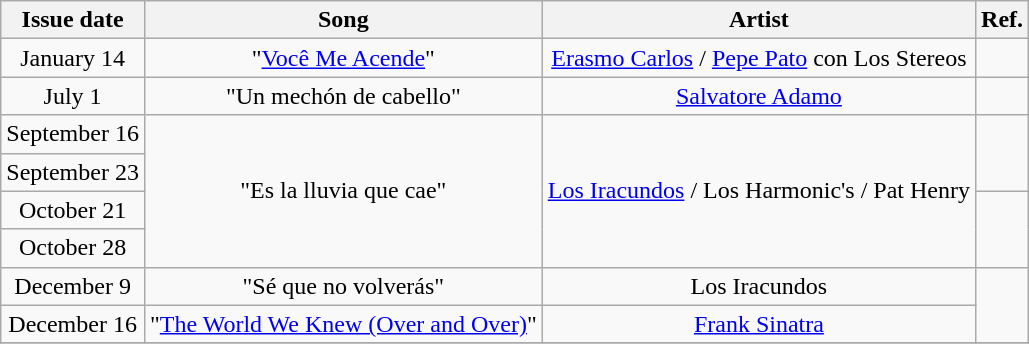<table class="wikitable">
<tr>
<th>Issue date</th>
<th>Song</th>
<th>Artist</th>
<th>Ref.</th>
</tr>
<tr>
<td align="center">January 14</td>
<td align="center">"<a href='#'>Você Me Acende</a>"</td>
<td align="center"><a href='#'>Erasmo Carlos</a> / <a href='#'>Pepe Pato</a> con Los Stereos</td>
<td align="center"></td>
</tr>
<tr>
<td align="center">July 1</td>
<td align="center">"Un mechón de cabello"</td>
<td align="center"><a href='#'>Salvatore Adamo</a></td>
<td align="center"></td>
</tr>
<tr>
<td align="center">September 16</td>
<td align="center" rowspan=4>"Es la lluvia que cae"</td>
<td align="center" rowspan=4><a href='#'>Los Iracundos</a> / Los Harmonic's / Pat Henry</td>
<td align="center" rowspan=2></td>
</tr>
<tr>
<td align="center">September 23</td>
</tr>
<tr>
<td align="center">October 21</td>
<td align="center" rowspan=2></td>
</tr>
<tr>
<td align="center">October 28</td>
</tr>
<tr>
<td align="center">December 9</td>
<td align="center">"Sé que no volverás"</td>
<td align="center">Los Iracundos</td>
<td align="center" rowspan=2></td>
</tr>
<tr>
<td align="center">December 16</td>
<td align="center">"<a href='#'>The World We Knew (Over and Over)</a>"</td>
<td align="center"><a href='#'>Frank Sinatra</a></td>
</tr>
<tr>
</tr>
</table>
